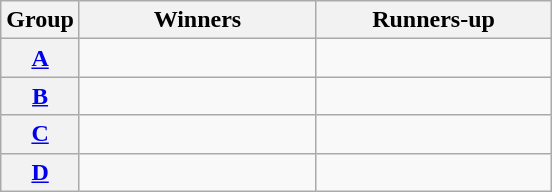<table class=wikitable>
<tr>
<th>Group</th>
<th width=150>Winners</th>
<th width=150>Runners-up</th>
</tr>
<tr>
<th><a href='#'>A</a></th>
<td></td>
<td></td>
</tr>
<tr>
<th><a href='#'>B</a></th>
<td></td>
<td></td>
</tr>
<tr>
<th><a href='#'>C</a></th>
<td></td>
<td></td>
</tr>
<tr>
<th><a href='#'>D</a></th>
<td></td>
<td></td>
</tr>
</table>
